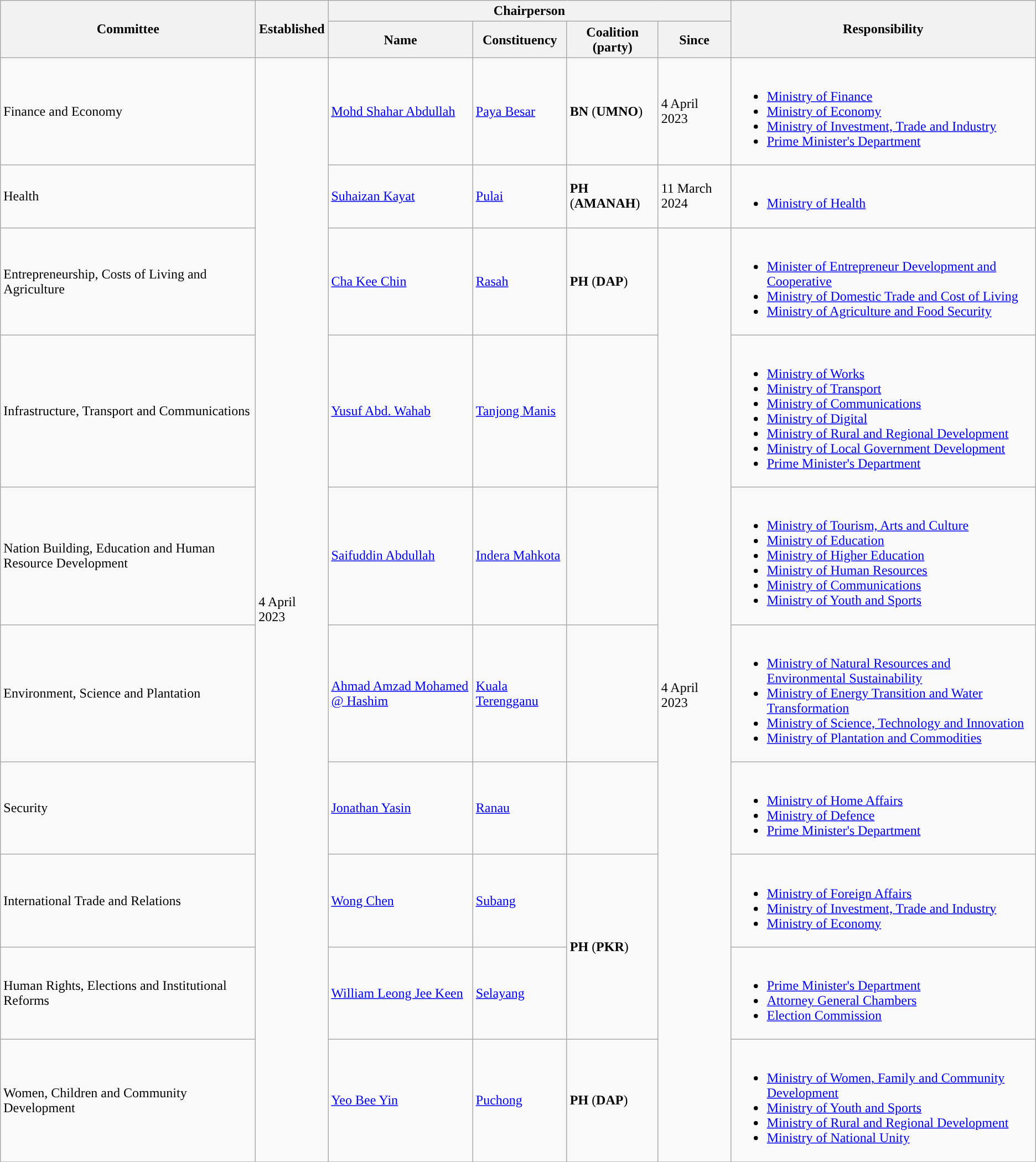<table class="wikitable">
<tr>
<th width=300 rowspan="2">Committee</th>
<th width=80 rowspan="2">Established</th>
<th colspan="4">Chairperson</th>
<th width=360 rowspan="2">Responsibility</th>
</tr>
<tr>
<th>Name</th>
<th>Constituency</th>
<th>Coalition (party)</th>
<th width="80">Since</th>
</tr>
<tr>
<td>Finance and Economy</td>
<td rowspan="10">4 April 2023</td>
<td><a href='#'>Mohd Shahar Abdullah</a></td>
<td><a href='#'>Paya Besar</a></td>
<td><strong>BN</strong> (<strong>UMNO</strong>)</td>
<td>4 April 2023</td>
<td style="vertical-align: top;"><br><ul><li><a href='#'>Ministry of Finance</a></li><li><a href='#'>Ministry of Economy</a></li><li><a href='#'>Ministry of Investment, Trade and Industry</a></li><li><a href='#'>Prime Minister's Department</a></li></ul></td>
</tr>
<tr>
<td>Health</td>
<td><a href='#'>Suhaizan Kayat</a></td>
<td><a href='#'>Pulai</a></td>
<td><strong>PH</strong> (<strong>AMANAH</strong>)</td>
<td>11 March 2024</td>
<td style="vertical-align: top;"><br><ul><li><a href='#'>Ministry of Health</a></li></ul></td>
</tr>
<tr>
<td>Entrepreneurship, Costs of Living and Agriculture</td>
<td><a href='#'>Cha Kee Chin</a></td>
<td><a href='#'>Rasah</a></td>
<td><strong>PH</strong> (<strong>DAP</strong>)</td>
<td rowspan="8">4 April 2023</td>
<td style="vertical-align: top;"><br><ul><li><a href='#'>Minister of Entrepreneur Development and Cooperative</a></li><li><a href='#'>Ministry of Domestic Trade and Cost of Living</a></li><li><a href='#'>Ministry of Agriculture and Food Security</a></li></ul></td>
</tr>
<tr>
<td>Infrastructure, Transport and Communications</td>
<td><a href='#'>Yusuf Abd. Wahab</a></td>
<td><a href='#'>Tanjong Manis</a></td>
<td></td>
<td style="vertical-align: top;"><br><ul><li><a href='#'>Ministry of Works</a></li><li><a href='#'>Ministry of Transport</a></li><li><a href='#'>Ministry of Communications</a></li><li><a href='#'>Ministry of Digital</a></li><li><a href='#'>Ministry of Rural and Regional Development</a></li><li><a href='#'>Ministry of Local Government Development</a></li><li><a href='#'>Prime Minister's Department</a></li></ul></td>
</tr>
<tr>
<td>Nation Building, Education and Human Resource Development</td>
<td><a href='#'>Saifuddin Abdullah</a></td>
<td><a href='#'>Indera Mahkota</a></td>
<td></td>
<td style="vertical-align: top;"><br><ul><li><a href='#'>Ministry of Tourism, Arts and Culture</a></li><li><a href='#'>Ministry of Education</a></li><li><a href='#'>Ministry of Higher Education</a></li><li><a href='#'>Ministry of Human Resources</a></li><li><a href='#'>Ministry of Communications</a></li><li><a href='#'>Ministry of Youth and Sports</a></li></ul></td>
</tr>
<tr>
<td>Environment, Science and Plantation</td>
<td><a href='#'>Ahmad Amzad Mohamed @ Hashim</a></td>
<td><a href='#'>Kuala Terengganu</a></td>
<td></td>
<td style="vertical-align: top;"><br><ul><li><a href='#'>Ministry of Natural Resources and Environmental Sustainability</a></li><li><a href='#'>Ministry of  Energy Transition and Water Transformation</a></li><li><a href='#'>Ministry of Science, Technology and Innovation</a></li><li><a href='#'>Ministry of Plantation and Commodities</a></li></ul></td>
</tr>
<tr>
<td>Security</td>
<td><a href='#'>Jonathan Yasin</a></td>
<td><a href='#'>Ranau</a></td>
<td></td>
<td style="vertical-align: top;"><br><ul><li><a href='#'>Ministry of Home Affairs</a></li><li><a href='#'>Ministry of Defence</a></li><li><a href='#'>Prime Minister's Department</a></li></ul></td>
</tr>
<tr>
<td>International Trade and Relations</td>
<td><a href='#'>Wong Chen</a></td>
<td><a href='#'>Subang</a></td>
<td rowspan="2"><strong>PH</strong> (<strong>PKR</strong>)</td>
<td style="vertical-align: top;"><br><ul><li><a href='#'>Ministry of Foreign Affairs</a></li><li><a href='#'>Ministry of Investment, Trade and Industry</a></li><li><a href='#'>Ministry of Economy</a></li></ul></td>
</tr>
<tr>
<td>Human Rights, Elections and Institutional Reforms</td>
<td><a href='#'>William Leong Jee Keen</a></td>
<td><a href='#'>Selayang</a></td>
<td><br><ul><li><a href='#'>Prime Minister's Department</a></li><li><a href='#'>Attorney General Chambers</a></li><li><a href='#'>Election Commission</a></li></ul></td>
</tr>
<tr>
<td>Women, Children and Community Development</td>
<td><a href='#'>Yeo Bee Yin</a></td>
<td><a href='#'>Puchong</a></td>
<td><strong>PH</strong> (<strong>DAP</strong>)</td>
<td style="vertical-align: top;"><br><ul><li><a href='#'>Ministry of Women, Family and Community Development</a></li><li><a href='#'>Ministry of Youth and Sports</a></li><li><a href='#'>Ministry of Rural and Regional Development</a></li><li><a href='#'>Ministry of National Unity</a></li></ul></td>
</tr>
<tr>
</tr>
</table>
